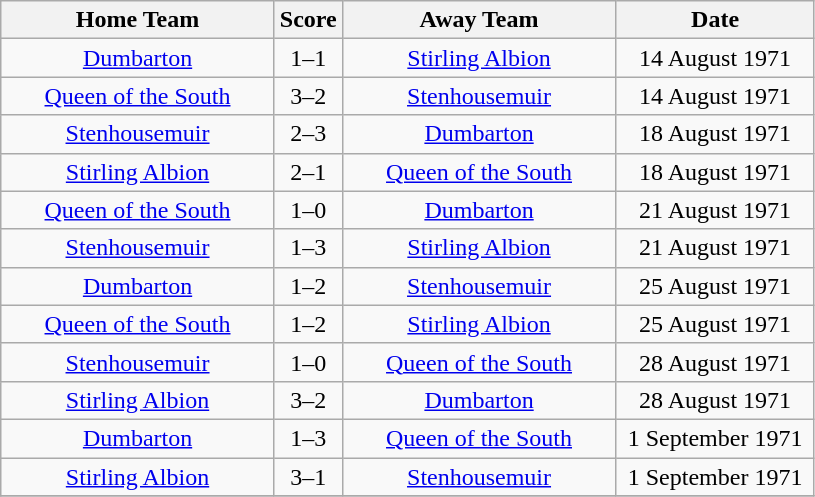<table class="wikitable" style="text-align:center;">
<tr>
<th width=175>Home Team</th>
<th width=20>Score</th>
<th width=175>Away Team</th>
<th width= 125>Date</th>
</tr>
<tr>
<td><a href='#'>Dumbarton</a></td>
<td>1–1</td>
<td><a href='#'>Stirling Albion</a></td>
<td>14 August 1971</td>
</tr>
<tr>
<td><a href='#'>Queen of the South</a></td>
<td>3–2</td>
<td><a href='#'>Stenhousemuir</a></td>
<td>14 August 1971</td>
</tr>
<tr>
<td><a href='#'>Stenhousemuir</a></td>
<td>2–3</td>
<td><a href='#'>Dumbarton</a></td>
<td>18 August 1971</td>
</tr>
<tr>
<td><a href='#'>Stirling Albion</a></td>
<td>2–1</td>
<td><a href='#'>Queen of the South</a></td>
<td>18 August 1971</td>
</tr>
<tr>
<td><a href='#'>Queen of the South</a></td>
<td>1–0</td>
<td><a href='#'>Dumbarton</a></td>
<td>21 August 1971</td>
</tr>
<tr>
<td><a href='#'>Stenhousemuir</a></td>
<td>1–3</td>
<td><a href='#'>Stirling Albion</a></td>
<td>21 August 1971</td>
</tr>
<tr>
<td><a href='#'>Dumbarton</a></td>
<td>1–2</td>
<td><a href='#'>Stenhousemuir</a></td>
<td>25 August 1971</td>
</tr>
<tr>
<td><a href='#'>Queen of the South</a></td>
<td>1–2</td>
<td><a href='#'>Stirling Albion</a></td>
<td>25 August 1971</td>
</tr>
<tr>
<td><a href='#'>Stenhousemuir</a></td>
<td>1–0</td>
<td><a href='#'>Queen of the South</a></td>
<td>28 August 1971</td>
</tr>
<tr>
<td><a href='#'>Stirling Albion</a></td>
<td>3–2</td>
<td><a href='#'>Dumbarton</a></td>
<td>28 August 1971</td>
</tr>
<tr>
<td><a href='#'>Dumbarton</a></td>
<td>1–3</td>
<td><a href='#'>Queen of the South</a></td>
<td>1 September 1971</td>
</tr>
<tr>
<td><a href='#'>Stirling Albion</a></td>
<td>3–1</td>
<td><a href='#'>Stenhousemuir</a></td>
<td>1 September 1971</td>
</tr>
<tr>
</tr>
</table>
